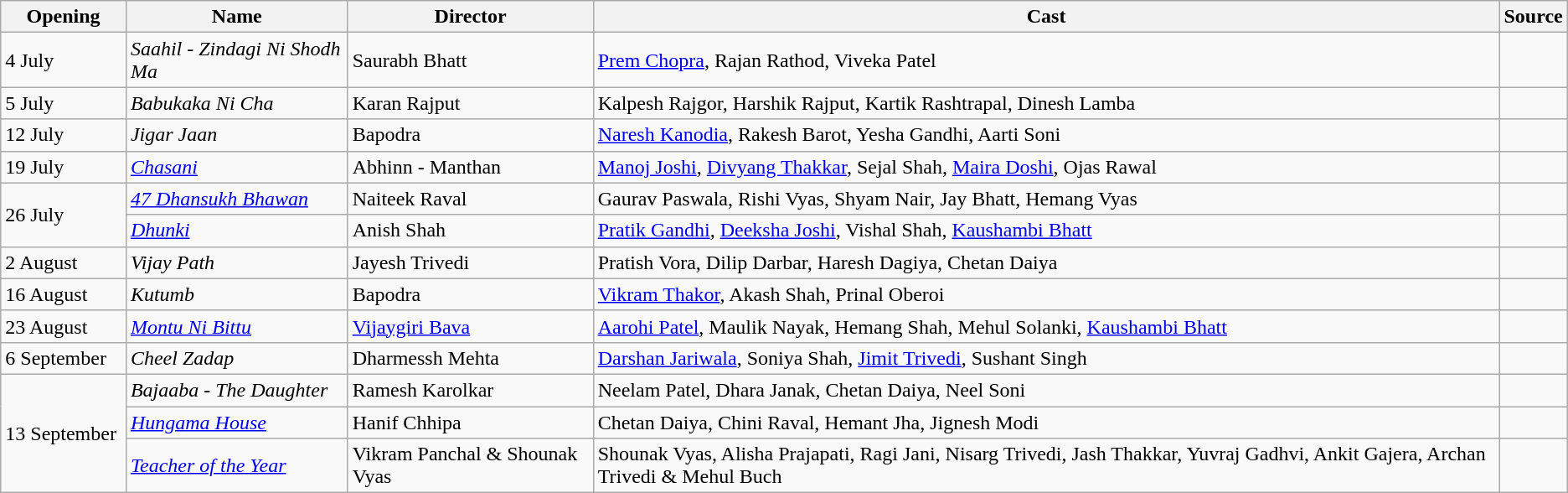<table class="wikitable sortable">
<tr>
<th style="width:8%;">Opening</th>
<th>Name</th>
<th>Director</th>
<th>Cast</th>
<th style="width:2%;">Source</th>
</tr>
<tr>
<td>4 July</td>
<td><em>Saahil - Zindagi Ni Shodh Ma</em></td>
<td>Saurabh Bhatt</td>
<td><a href='#'>Prem Chopra</a>, Rajan Rathod, Viveka Patel</td>
<td></td>
</tr>
<tr>
<td>5 July</td>
<td><em>Babukaka Ni Cha</em></td>
<td>Karan Rajput</td>
<td>Kalpesh Rajgor, Harshik Rajput, Kartik Rashtrapal, Dinesh Lamba</td>
<td></td>
</tr>
<tr>
<td>12 July</td>
<td><em>Jigar Jaan</em></td>
<td>Bapodra</td>
<td><a href='#'>Naresh Kanodia</a>, Rakesh Barot, Yesha Gandhi, Aarti Soni</td>
<td></td>
</tr>
<tr>
<td>19 July</td>
<td><em><a href='#'>Chasani</a></em></td>
<td>Abhinn - Manthan</td>
<td><a href='#'>Manoj Joshi</a>, <a href='#'>Divyang Thakkar</a>, Sejal Shah, <a href='#'>Maira Doshi</a>, Ojas Rawal</td>
<td></td>
</tr>
<tr>
<td rowspan=2>26 July</td>
<td><em><a href='#'>47 Dhansukh Bhawan</a></em></td>
<td>Naiteek Raval</td>
<td>Gaurav Paswala, Rishi Vyas, Shyam Nair, Jay Bhatt, Hemang Vyas</td>
<td></td>
</tr>
<tr>
<td><em><a href='#'>Dhunki</a></em></td>
<td>Anish Shah</td>
<td><a href='#'>Pratik Gandhi</a>, <a href='#'>Deeksha Joshi</a>, Vishal Shah, <a href='#'>Kaushambi Bhatt</a></td>
<td></td>
</tr>
<tr>
<td>2 August</td>
<td><em>Vijay Path</em></td>
<td>Jayesh Trivedi</td>
<td>Pratish Vora, Dilip Darbar, Haresh Dagiya, Chetan Daiya</td>
<td></td>
</tr>
<tr>
<td>16 August</td>
<td><em>Kutumb</em></td>
<td>Bapodra</td>
<td><a href='#'>Vikram Thakor</a>, Akash Shah, Prinal Oberoi</td>
<td></td>
</tr>
<tr>
<td>23 August</td>
<td><em><a href='#'>Montu Ni Bittu</a></em></td>
<td><a href='#'>Vijaygiri Bava</a></td>
<td><a href='#'>Aarohi Patel</a>, Maulik Nayak, Hemang Shah, Mehul Solanki, <a href='#'>Kaushambi Bhatt</a></td>
<td></td>
</tr>
<tr>
<td>6 September</td>
<td><em>Cheel Zadap</em></td>
<td>Dharmessh Mehta</td>
<td><a href='#'>Darshan Jariwala</a>, Soniya Shah, <a href='#'>Jimit Trivedi</a>, Sushant Singh</td>
<td></td>
</tr>
<tr>
<td rowspan=3>13 September</td>
<td><em>Bajaaba - The Daughter</em></td>
<td>Ramesh Karolkar</td>
<td>Neelam Patel, Dhara Janak, Chetan Daiya, Neel Soni</td>
<td></td>
</tr>
<tr>
<td><em><a href='#'>Hungama House</a></em></td>
<td>Hanif Chhipa</td>
<td>Chetan Daiya, Chini Raval, Hemant Jha, Jignesh Modi</td>
<td></td>
</tr>
<tr>
<td><em><a href='#'>Teacher of the Year</a></em></td>
<td>Vikram Panchal & Shounak Vyas</td>
<td>Shounak Vyas, Alisha Prajapati, Ragi Jani, Nisarg Trivedi, Jash Thakkar, Yuvraj Gadhvi, Ankit Gajera, Archan Trivedi & Mehul Buch</td>
<td></td>
</tr>
</table>
